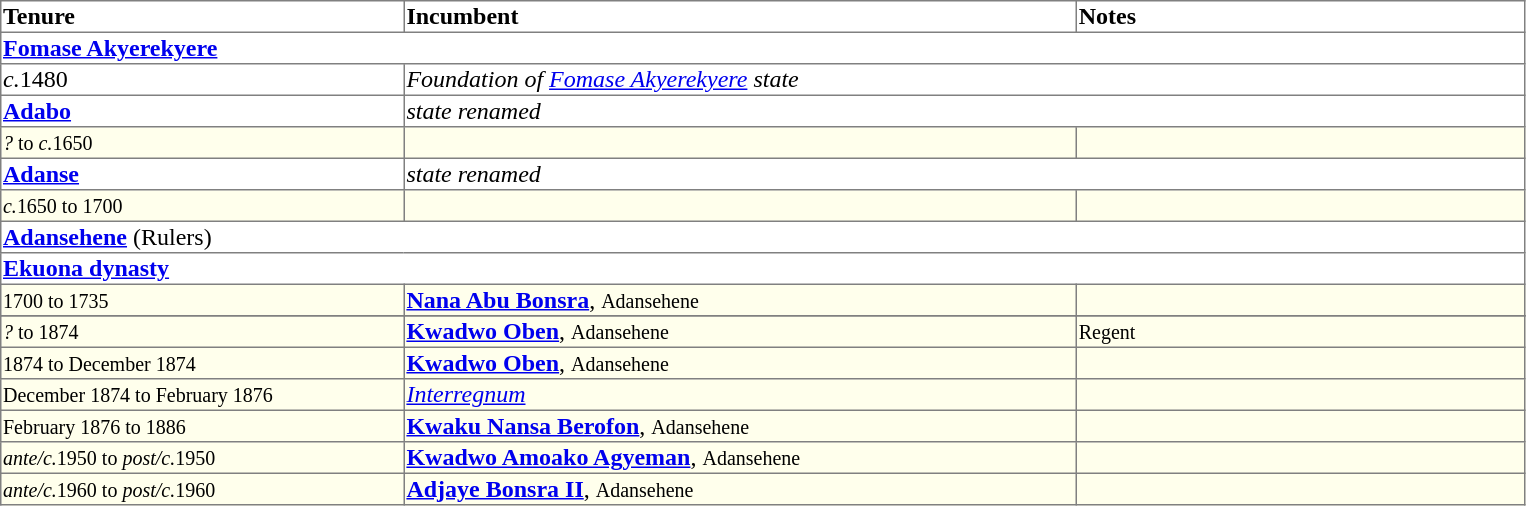<table border=1 style="border-collapse: collapse">
<tr align=left>
<th width="18%">Tenure</th>
<th width="30%">Incumbent</th>
<th width="20%">Notes</th>
</tr>
<tr valign=top>
<td colspan="3"><strong><a href='#'>Fomase Akyerekyere</a></strong></td>
</tr>
<tr valign=top>
<td><em>c.</em>1480</td>
<td colspan="2"><em>Foundation of <a href='#'>Fomase Akyerekyere</a> state</em></td>
</tr>
<tr valign=top>
<td><strong><a href='#'>Adabo</a></strong></td>
<td colspan="2"><em>state renamed</em></td>
</tr>
<tr valign=top bgcolor="#ffffec">
<td><small><em>?</em> to <em>c.</em>1650</small></td>
<td> </td>
<td> </td>
</tr>
<tr valign=top>
<td><strong><a href='#'>Adanse</a></strong></td>
<td colspan="2"><em>state renamed</em></td>
</tr>
<tr valign=top bgcolor="#ffffec">
<td><small><em>c.</em>1650 to 1700</small></td>
<td> </td>
<td> </td>
</tr>
<tr valign=top>
<td colspan="3"><strong><a href='#'>Adansehene</a></strong> (Rulers)</td>
</tr>
<tr valign=top>
<td colspan="3"><strong><a href='#'>Ekuona dynasty</a></strong></td>
</tr>
<tr valign=top bgcolor="#ffffec">
<td><small>1700 to 1735</small></td>
<td><strong><a href='#'>Nana Abu Bonsra</a></strong>, <small>Adansehene</small></td>
<td> </td>
</tr>
<tr valign=top>
</tr>
<tr valign=top bgcolor="#ffffec">
<td><small><em>?</em> to 1874</small></td>
<td><strong><a href='#'>Kwadwo Oben</a></strong>, <small>Adansehene</small></td>
<td><small>Regent</small></td>
</tr>
<tr valign=top bgcolor="#ffffec">
<td><small>1874 to December 1874</small></td>
<td><strong><a href='#'>Kwadwo Oben</a></strong>, <small>Adansehene</small></td>
<td> </td>
</tr>
<tr valign=top bgcolor="#ffffec">
<td><small>December 1874 to February 1876</small></td>
<td><em><a href='#'>Interregnum</a></em></td>
<td> </td>
</tr>
<tr valign=top bgcolor="#ffffec">
<td><small>February 1876 to 1886</small></td>
<td><strong><a href='#'>Kwaku Nansa Berofon</a></strong>, <small>Adansehene</small></td>
<td> </td>
</tr>
<tr valign=top bgcolor="#ffffec">
<td><small><em>ante/c.</em>1950 to <em>post/c.</em>1950</small></td>
<td><strong><a href='#'>Kwadwo Amoako Agyeman</a></strong>, <small>Adansehene</small></td>
<td> </td>
</tr>
<tr valign=top bgcolor="#ffffec">
<td><small><em>ante/c.</em>1960 to <em>post/c.</em>1960</small></td>
<td><strong><a href='#'>Adjaye Bonsra II</a></strong>, <small>Adansehene</small></td>
<td> </td>
</tr>
</table>
